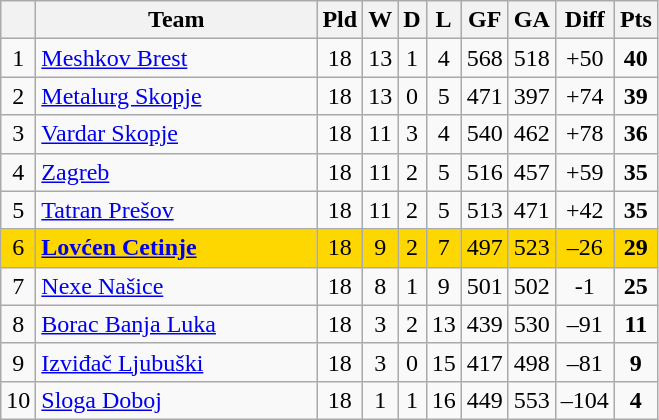<table class="wikitable sortable" style="text-align:center">
<tr>
<th></th>
<th width="180">Team</th>
<th>Pld</th>
<th>W</th>
<th>D</th>
<th>L</th>
<th>GF</th>
<th>GA</th>
<th>Diff</th>
<th>Pts</th>
</tr>
<tr>
<td>1</td>
<td align=left> <a href='#'>Meshkov Brest</a></td>
<td>18</td>
<td>13</td>
<td>1</td>
<td>4</td>
<td>568</td>
<td>518</td>
<td>+50</td>
<td><strong>40</strong></td>
</tr>
<tr>
<td>2</td>
<td align=left> <a href='#'>Metalurg Skopje</a></td>
<td>18</td>
<td>13</td>
<td>0</td>
<td>5</td>
<td>471</td>
<td>397</td>
<td>+74</td>
<td><strong>39</strong></td>
</tr>
<tr>
<td>3</td>
<td align=left> <a href='#'>Vardar Skopje</a></td>
<td>18</td>
<td>11</td>
<td>3</td>
<td>4</td>
<td>540</td>
<td>462</td>
<td>+78</td>
<td><strong>36</strong></td>
</tr>
<tr>
<td>4</td>
<td align=left> <a href='#'>Zagreb</a></td>
<td>18</td>
<td>11</td>
<td>2</td>
<td>5</td>
<td>516</td>
<td>457</td>
<td>+59</td>
<td><strong>35</strong></td>
</tr>
<tr>
<td>5</td>
<td align=left> <a href='#'>Tatran Prešov</a></td>
<td>18</td>
<td>11</td>
<td>2</td>
<td>5</td>
<td>513</td>
<td>471</td>
<td>+42</td>
<td><strong>35</strong></td>
</tr>
<tr bgcolor="gold">
<td>6</td>
<td align=left> <strong><a href='#'>Lovćen Cetinje</a></strong></td>
<td>18</td>
<td>9</td>
<td>2</td>
<td>7</td>
<td>497</td>
<td>523</td>
<td>–26</td>
<td><strong>29</strong></td>
</tr>
<tr>
<td>7</td>
<td align=left> <a href='#'>Nexe Našice</a></td>
<td>18</td>
<td>8</td>
<td>1</td>
<td>9</td>
<td>501</td>
<td>502</td>
<td>-1</td>
<td><strong>25</strong></td>
</tr>
<tr>
<td>8</td>
<td align=left> <a href='#'>Borac Banja Luka</a></td>
<td>18</td>
<td>3</td>
<td>2</td>
<td>13</td>
<td>439</td>
<td>530</td>
<td>–91</td>
<td><strong>11</strong></td>
</tr>
<tr>
<td>9</td>
<td align=left> <a href='#'>Izviđač Ljubuški</a></td>
<td>18</td>
<td>3</td>
<td>0</td>
<td>15</td>
<td>417</td>
<td>498</td>
<td>–81</td>
<td><strong>9</strong></td>
</tr>
<tr>
<td>10</td>
<td align=left> <a href='#'>Sloga Doboj</a></td>
<td>18</td>
<td>1</td>
<td>1</td>
<td>16</td>
<td>449</td>
<td>553</td>
<td>–104</td>
<td><strong>4</strong></td>
</tr>
</table>
